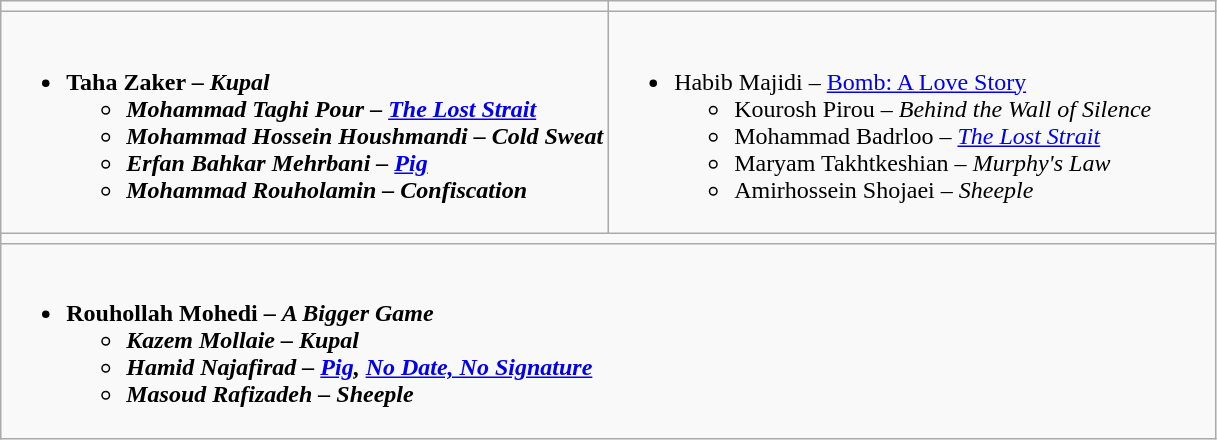<table class="wikitable">
<tr>
<td style="vertical-align:top; width:50%;"></td>
<td style="vertical-align:top; width:50%;"></td>
</tr>
<tr>
<td valign="top"><br><ul><li><strong>Taha Zaker – <em>Kupal<strong><em><ul><li>Mohammad Taghi Pour – </em><a href='#'>The Lost Strait</a><em></li><li>Mohammad Hossein Houshmandi – </em>Cold Sweat<em></li><li>Erfan Bahkar Mehrbani – <a href='#'></em>Pig<em></a></li><li>Mohammad Rouholamin – </em>Confiscation<em></li></ul></li></ul></td>
<td valign="top"><br><ul><li></strong>Habib Majidi – </em><a href='#'>Bomb: A Love Story</a></em></strong><ul><li>Kourosh Pirou – <em>Behind the Wall of Silence</em></li><li>Mohammad Badrloo – <em><a href='#'>The Lost Strait</a></em></li><li>Maryam Takhtkeshian – <em>Murphy's Law</em></li><li>Amirhossein Shojaei – <em>Sheeple</em></li></ul></li></ul></td>
</tr>
<tr>
<td colspan="2"></td>
</tr>
<tr>
<td colspan="2"><br><ul><li><strong>Rouhollah Mohedi – <em>A Bigger Game<strong><em><ul><li>Kazem Mollaie – </em>Kupal<em></li><li>Hamid Najafirad – <a href='#'></em>Pig<em></a>, </em><a href='#'>No Date, No Signature</a><em></li><li>Masoud Rafizadeh – </em>Sheeple<em></li></ul></li></ul></td>
</tr>
</table>
